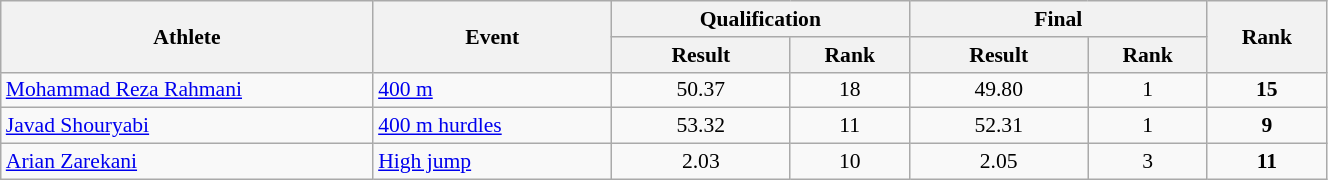<table class="wikitable" width="70%" style="text-align:center; font-size:90%">
<tr>
<th rowspan="2" width="25%">Athlete</th>
<th rowspan="2" width="16%">Event</th>
<th colspan="2" width="20%">Qualification</th>
<th colspan="2" width="20%">Final</th>
<th rowspan="2" width="8%">Rank</th>
</tr>
<tr>
<th width="12%">Result</th>
<th>Rank</th>
<th width="12%">Result</th>
<th>Rank</th>
</tr>
<tr>
<td align="left"><a href='#'>Mohammad Reza Rahmani</a></td>
<td align="left"><a href='#'>400 m</a></td>
<td>50.37</td>
<td>18 <strong></strong></td>
<td>49.80</td>
<td>1</td>
<td><strong>15</strong></td>
</tr>
<tr>
<td align="left"><a href='#'>Javad Shouryabi</a></td>
<td align="left"><a href='#'>400 m hurdles</a></td>
<td>53.32</td>
<td>11 <strong></strong></td>
<td>52.31</td>
<td>1</td>
<td><strong>9</strong></td>
</tr>
<tr>
<td align="left"><a href='#'>Arian Zarekani</a></td>
<td align="left"><a href='#'>High jump</a></td>
<td>2.03</td>
<td>10 <strong></strong></td>
<td>2.05</td>
<td>3</td>
<td><strong>11</strong></td>
</tr>
</table>
